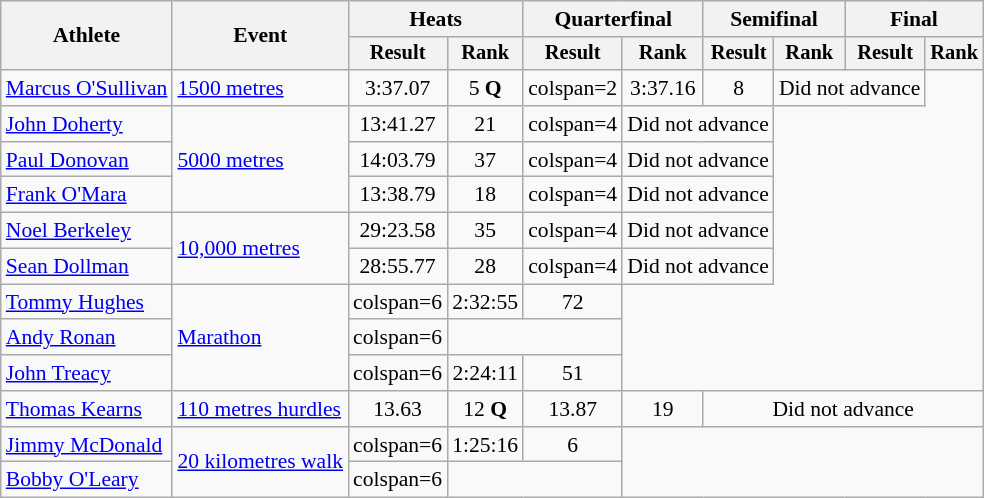<table class="wikitable" style="font-size:90%">
<tr>
<th rowspan="2">Athlete</th>
<th rowspan="2">Event</th>
<th colspan="2">Heats</th>
<th colspan="2">Quarterfinal</th>
<th colspan="2">Semifinal</th>
<th colspan="2">Final</th>
</tr>
<tr style="font-size:95%">
<th>Result</th>
<th>Rank</th>
<th>Result</th>
<th>Rank</th>
<th>Result</th>
<th>Rank</th>
<th>Result</th>
<th>Rank</th>
</tr>
<tr align=center>
<td align=left><a href='#'>Marcus O'Sullivan</a></td>
<td align=left><a href='#'>1500 metres</a></td>
<td>3:37.07</td>
<td>5 <strong>Q</strong></td>
<td>colspan=2</td>
<td>3:37.16</td>
<td>8</td>
<td colspan=2>Did not advance</td>
</tr>
<tr align=center>
<td align=left><a href='#'>John Doherty</a></td>
<td align=left rowspan=3><a href='#'>5000 metres</a></td>
<td>13:41.27</td>
<td>21</td>
<td>colspan=4</td>
<td colspan=2>Did not advance</td>
</tr>
<tr align=center>
<td align=left><a href='#'>Paul Donovan</a></td>
<td>14:03.79</td>
<td>37</td>
<td>colspan=4</td>
<td colspan=2>Did not advance</td>
</tr>
<tr align=center>
<td align=left><a href='#'>Frank O'Mara</a></td>
<td>13:38.79</td>
<td>18</td>
<td>colspan=4</td>
<td colspan=2>Did not advance</td>
</tr>
<tr align=center>
<td align=left><a href='#'>Noel Berkeley</a></td>
<td align=left rowspan=2><a href='#'>10,000 metres</a></td>
<td>29:23.58</td>
<td>35</td>
<td>colspan=4</td>
<td colspan=2>Did not advance</td>
</tr>
<tr align=center>
<td align=left><a href='#'>Sean Dollman</a></td>
<td>28:55.77</td>
<td>28</td>
<td>colspan=4</td>
<td colspan=2>Did not advance</td>
</tr>
<tr align=center>
<td align=left><a href='#'>Tommy Hughes</a></td>
<td align=left rowspan=3><a href='#'>Marathon</a></td>
<td>colspan=6</td>
<td>2:32:55</td>
<td>72</td>
</tr>
<tr align=center>
<td align=left><a href='#'>Andy Ronan</a></td>
<td>colspan=6</td>
<td colspan=2></td>
</tr>
<tr align=center>
<td align=left><a href='#'>John Treacy</a></td>
<td>colspan=6</td>
<td>2:24:11</td>
<td>51</td>
</tr>
<tr align=center>
<td align=left><a href='#'>Thomas Kearns</a></td>
<td align=left><a href='#'>110 metres hurdles</a></td>
<td>13.63</td>
<td>12 <strong>Q</strong></td>
<td>13.87</td>
<td>19</td>
<td colspan=4>Did not advance</td>
</tr>
<tr align=center>
<td align=left><a href='#'>Jimmy McDonald</a></td>
<td align=left rowspan=2><a href='#'>20 kilometres walk</a></td>
<td>colspan=6</td>
<td>1:25:16</td>
<td>6</td>
</tr>
<tr align=center>
<td align=left><a href='#'>Bobby O'Leary</a></td>
<td>colspan=6</td>
<td colspan=2></td>
</tr>
</table>
